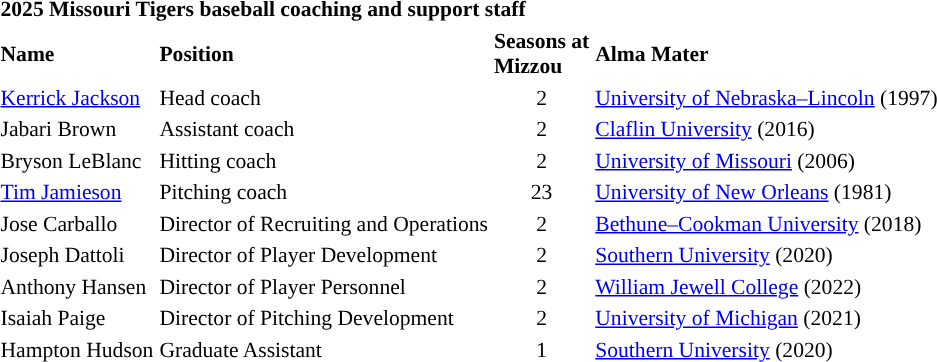<table class="toccolours" style="text-align: left; font-size:90%;">
<tr>
<th colspan="4">2025 Missouri Tigers baseball coaching and support staff</th>
</tr>
<tr>
<th>Name</th>
<th>Position</th>
<th>Seasons at<br>Mizzou</th>
<th>Alma Mater</th>
</tr>
<tr>
<td><a href='#'>Kerrick Jackson</a></td>
<td>Head coach</td>
<td align=center>2</td>
<td><a href='#'>University of Nebraska–Lincoln</a> (1997)</td>
</tr>
<tr>
<td>Jabari Brown</td>
<td>Assistant coach</td>
<td align=center>2</td>
<td><a href='#'>Claflin University</a> (2016)</td>
</tr>
<tr>
<td>Bryson LeBlanc</td>
<td>Hitting coach</td>
<td align=center>2</td>
<td><a href='#'>University of Missouri</a> (2006)</td>
</tr>
<tr>
<td><a href='#'>Tim Jamieson</a></td>
<td>Pitching coach</td>
<td align=center>23</td>
<td><a href='#'>University of New Orleans</a> (1981)</td>
</tr>
<tr>
<td>Jose Carballo</td>
<td>Director of Recruiting and Operations</td>
<td align=center>2</td>
<td><a href='#'>Bethune–Cookman University</a> (2018)</td>
</tr>
<tr>
<td>Joseph Dattoli</td>
<td>Director of Player Development</td>
<td align=center>2</td>
<td><a href='#'>Southern University</a> (2020)</td>
</tr>
<tr>
<td>Anthony Hansen</td>
<td>Director of Player Personnel</td>
<td align=center>2</td>
<td><a href='#'>William Jewell College</a> (2022)</td>
</tr>
<tr>
<td>Isaiah Paige</td>
<td>Director of Pitching Development</td>
<td align=center>2</td>
<td><a href='#'>University of Michigan</a> (2021)</td>
</tr>
<tr>
<td>Hampton Hudson</td>
<td>Graduate Assistant</td>
<td align=center>1</td>
<td><a href='#'>Southern University</a> (2020)</td>
</tr>
</table>
